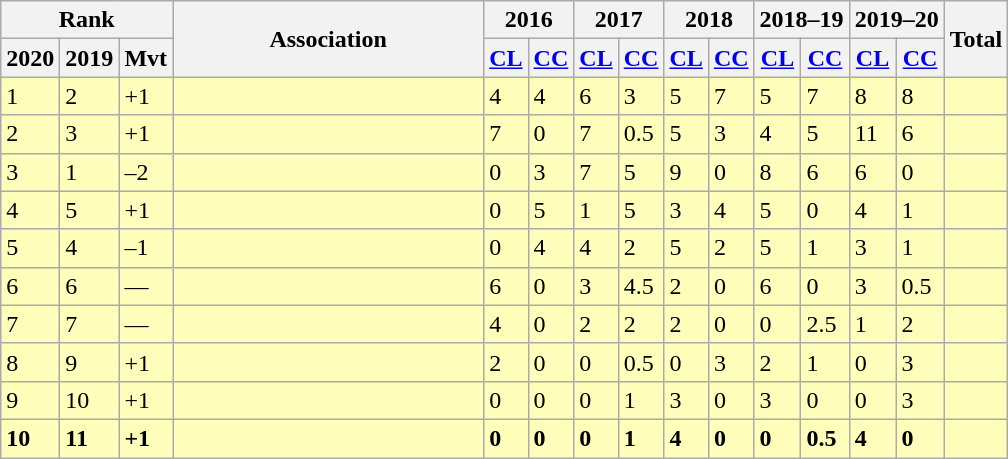<table class="wikitable">
<tr>
<th colspan=3>Rank</th>
<th rowspan=2 width=200>Association</th>
<th colspan=2>2016<br></th>
<th colspan=2>2017<br></th>
<th colspan=2>2018<br></th>
<th colspan=2>2018–19<br></th>
<th colspan=2>2019–20<br></th>
<th rowspan=2>Total</th>
</tr>
<tr>
<th>2020</th>
<th>2019</th>
<th>Mvt</th>
<th><a href='#'>CL</a></th>
<th><a href='#'>CC</a></th>
<th><a href='#'>CL</a></th>
<th><a href='#'>CC</a></th>
<th><a href='#'>CL</a></th>
<th><a href='#'>CC</a></th>
<th><a href='#'>CL</a></th>
<th><a href='#'>CC</a></th>
<th><a href='#'>CL</a></th>
<th><a href='#'>CC</a></th>
</tr>
<tr bgcolor=#FFFFBB>
<td>1</td>
<td>2</td>
<td> +1</td>
<td align="left"></td>
<td>4</td>
<td>4</td>
<td>6</td>
<td>3</td>
<td>5</td>
<td>7</td>
<td>5</td>
<td>7</td>
<td>8</td>
<td>8</td>
<td><strong></strong></td>
</tr>
<tr bgcolor=#FFFFBB>
<td>2</td>
<td>3</td>
<td> +1</td>
<td align=left></td>
<td>7</td>
<td>0</td>
<td>7</td>
<td>0.5</td>
<td>5</td>
<td>3</td>
<td>4</td>
<td>5</td>
<td>11</td>
<td>6</td>
<td><strong></strong></td>
</tr>
<tr bgcolor=#FFFFBB>
<td>3</td>
<td>1</td>
<td> –2</td>
<td align="left"></td>
<td>0</td>
<td>3</td>
<td>7</td>
<td>5</td>
<td>9</td>
<td>0</td>
<td>8</td>
<td>6</td>
<td>6</td>
<td>0</td>
<td><strong></strong></td>
</tr>
<tr bgcolor=#FFFFBB>
<td>4</td>
<td>5</td>
<td> +1</td>
<td align=left></td>
<td>0</td>
<td>5</td>
<td>1</td>
<td>5</td>
<td>3</td>
<td>4</td>
<td>5</td>
<td>0</td>
<td>4</td>
<td>1</td>
<td><strong></strong></td>
</tr>
<tr bgcolor=#FFFFBB>
<td>5</td>
<td>4</td>
<td> –1</td>
<td align=left></td>
<td>0</td>
<td>4</td>
<td>4</td>
<td>2</td>
<td>5</td>
<td>2</td>
<td>5</td>
<td>1</td>
<td>3</td>
<td>1</td>
<td><strong></strong></td>
</tr>
<tr bgcolor=#FFFFBB>
<td>6</td>
<td>6</td>
<td> —</td>
<td align=left></td>
<td>6</td>
<td>0</td>
<td>3</td>
<td>4.5</td>
<td>2</td>
<td>0</td>
<td>6</td>
<td>0</td>
<td>3</td>
<td>0.5</td>
<td><strong></strong></td>
</tr>
<tr bgcolor=#FFFFBB>
<td>7</td>
<td>7</td>
<td> —</td>
<td align=left></td>
<td>4</td>
<td>0</td>
<td>2</td>
<td>2</td>
<td>2</td>
<td>0</td>
<td>0</td>
<td>2.5</td>
<td>1</td>
<td>2</td>
<td><strong></strong></td>
</tr>
<tr bgcolor=#FFFFBB>
<td>8</td>
<td>9</td>
<td> +1</td>
<td align=left></td>
<td>2</td>
<td>0</td>
<td>0</td>
<td>0.5</td>
<td>0</td>
<td>3</td>
<td>2</td>
<td>1</td>
<td>0</td>
<td>3</td>
<td><strong></strong></td>
</tr>
<tr bgcolor=#FFFFBB>
<td>9</td>
<td>10</td>
<td> +1</td>
<td align=left></td>
<td>0</td>
<td>0</td>
<td>0</td>
<td>1</td>
<td>3</td>
<td>0</td>
<td>3</td>
<td>0</td>
<td>0</td>
<td>3</td>
<td><strong></strong></td>
</tr>
<tr bgcolor=#FFFFBB>
<td><strong>10</strong></td>
<td><strong>11</strong></td>
<td><strong> +1</strong></td>
<td align="left"><strong></strong></td>
<td><strong>0</strong></td>
<td><strong>0</strong></td>
<td><strong>0</strong></td>
<td><strong>1</strong></td>
<td><strong>4</strong></td>
<td><strong>0</strong></td>
<td><strong>0</strong></td>
<td><strong>0.5</strong></td>
<td><strong>4</strong></td>
<td><strong>0</strong></td>
<td><strong></strong></td>
</tr>
</table>
